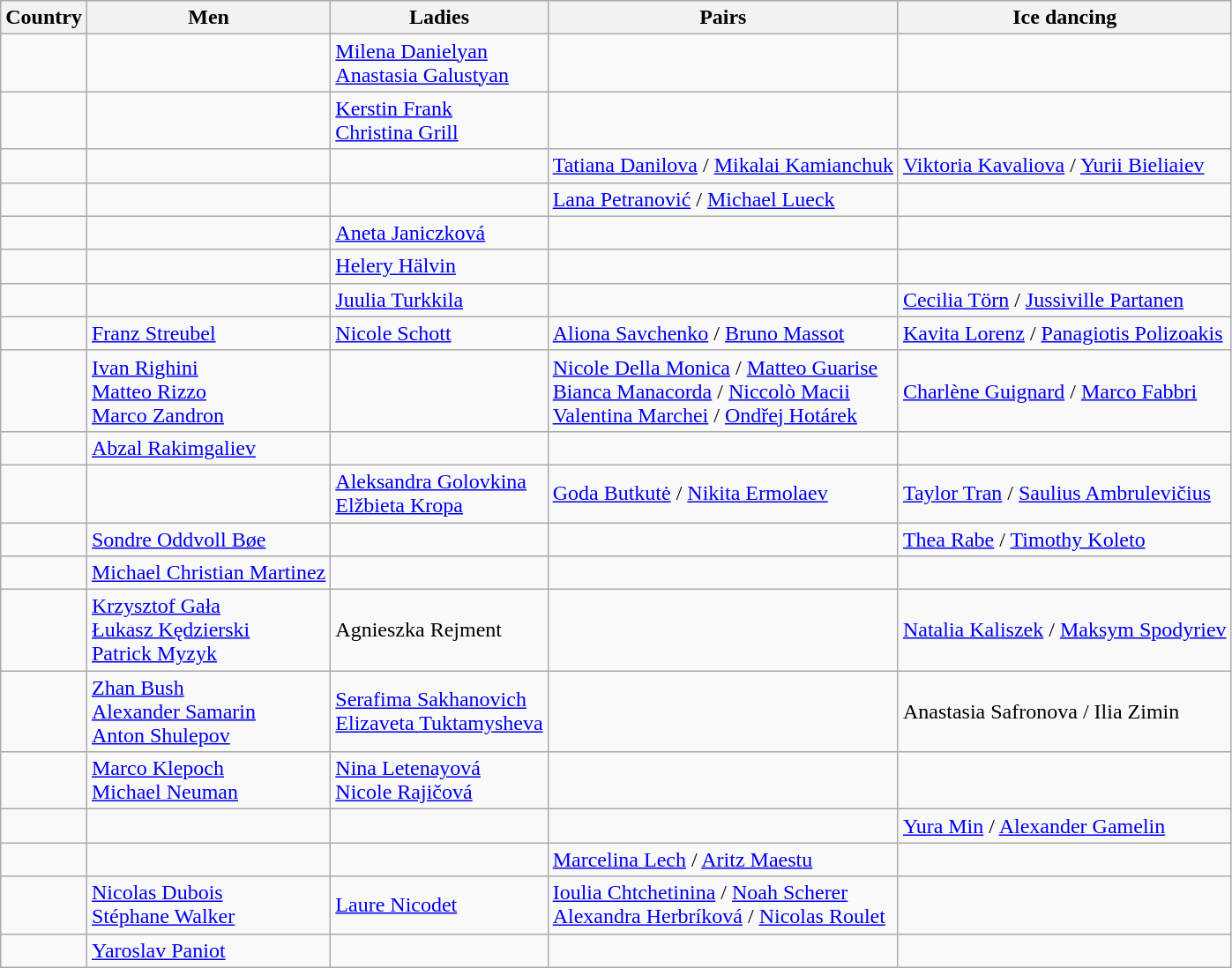<table class="wikitable">
<tr>
<th>Country</th>
<th>Men</th>
<th>Ladies</th>
<th>Pairs</th>
<th>Ice dancing</th>
</tr>
<tr>
<td></td>
<td></td>
<td><a href='#'>Milena Danielyan</a> <br> <a href='#'>Anastasia Galustyan</a></td>
<td></td>
<td></td>
</tr>
<tr>
<td></td>
<td></td>
<td><a href='#'>Kerstin Frank</a> <br> <a href='#'>Christina Grill</a></td>
<td></td>
<td></td>
</tr>
<tr>
<td></td>
<td></td>
<td></td>
<td><a href='#'>Tatiana Danilova</a> / <a href='#'>Mikalai Kamianchuk</a></td>
<td><a href='#'>Viktoria Kavaliova</a> / <a href='#'>Yurii Bieliaiev</a></td>
</tr>
<tr>
<td></td>
<td></td>
<td></td>
<td><a href='#'>Lana Petranović</a> / <a href='#'>Michael Lueck</a></td>
<td></td>
</tr>
<tr>
<td></td>
<td></td>
<td><a href='#'>Aneta Janiczková</a></td>
<td></td>
<td></td>
</tr>
<tr>
<td></td>
<td></td>
<td><a href='#'>Helery Hälvin</a></td>
<td></td>
<td></td>
</tr>
<tr>
<td></td>
<td></td>
<td><a href='#'>Juulia Turkkila</a></td>
<td></td>
<td><a href='#'>Cecilia Törn</a> / <a href='#'>Jussiville Partanen</a></td>
</tr>
<tr>
<td></td>
<td><a href='#'>Franz Streubel</a></td>
<td><a href='#'>Nicole Schott</a></td>
<td><a href='#'>Aliona Savchenko</a> / <a href='#'>Bruno Massot</a></td>
<td><a href='#'>Kavita Lorenz</a> / <a href='#'>Panagiotis Polizoakis</a></td>
</tr>
<tr>
<td></td>
<td><a href='#'>Ivan Righini</a> <br> <a href='#'>Matteo Rizzo</a> <br> <a href='#'>Marco Zandron</a></td>
<td></td>
<td><a href='#'>Nicole Della Monica</a> / <a href='#'>Matteo Guarise</a> <br> <a href='#'>Bianca Manacorda</a> / <a href='#'>Niccolò Macii</a> <br> <a href='#'>Valentina Marchei</a> / <a href='#'>Ondřej Hotárek</a></td>
<td><a href='#'>Charlène Guignard</a> / <a href='#'>Marco Fabbri</a></td>
</tr>
<tr>
<td></td>
<td><a href='#'>Abzal Rakimgaliev</a></td>
<td></td>
<td></td>
<td></td>
</tr>
<tr>
<td></td>
<td></td>
<td><a href='#'>Aleksandra Golovkina</a> <br> <a href='#'>Elžbieta Kropa</a></td>
<td><a href='#'>Goda Butkutė</a> / <a href='#'>Nikita Ermolaev</a></td>
<td><a href='#'>Taylor Tran</a> / <a href='#'>Saulius Ambrulevičius</a></td>
</tr>
<tr>
<td></td>
<td><a href='#'>Sondre Oddvoll Bøe</a></td>
<td></td>
<td></td>
<td><a href='#'>Thea Rabe</a> / <a href='#'>Timothy Koleto</a></td>
</tr>
<tr>
<td></td>
<td><a href='#'>Michael Christian Martinez</a></td>
<td></td>
<td></td>
<td></td>
</tr>
<tr>
<td></td>
<td><a href='#'>Krzysztof Gała</a> <br> <a href='#'>Łukasz Kędzierski</a> <br> <a href='#'>Patrick Myzyk</a></td>
<td>Agnieszka Rejment</td>
<td></td>
<td><a href='#'>Natalia Kaliszek</a> / <a href='#'>Maksym Spodyriev</a></td>
</tr>
<tr>
<td></td>
<td><a href='#'>Zhan Bush</a> <br> <a href='#'>Alexander Samarin</a> <br> <a href='#'>Anton Shulepov</a></td>
<td><a href='#'>Serafima Sakhanovich</a> <br> <a href='#'>Elizaveta Tuktamysheva</a></td>
<td></td>
<td>Anastasia Safronova / Ilia Zimin</td>
</tr>
<tr>
<td></td>
<td><a href='#'>Marco Klepoch</a> <br> <a href='#'>Michael Neuman</a></td>
<td><a href='#'>Nina Letenayová</a> <br> <a href='#'>Nicole Rajičová</a></td>
<td></td>
<td></td>
</tr>
<tr>
<td></td>
<td></td>
<td></td>
<td></td>
<td><a href='#'>Yura Min</a> / <a href='#'>Alexander Gamelin</a></td>
</tr>
<tr>
<td></td>
<td></td>
<td></td>
<td><a href='#'>Marcelina Lech</a> / <a href='#'>Aritz Maestu</a></td>
<td></td>
</tr>
<tr>
<td></td>
<td><a href='#'>Nicolas Dubois</a> <br> <a href='#'>Stéphane Walker</a></td>
<td><a href='#'>Laure Nicodet</a></td>
<td><a href='#'>Ioulia Chtchetinina</a> / <a href='#'>Noah Scherer</a> <br> <a href='#'>Alexandra Herbríková</a> / <a href='#'>Nicolas Roulet</a></td>
<td></td>
</tr>
<tr>
<td></td>
<td><a href='#'>Yaroslav Paniot</a></td>
<td></td>
<td></td>
<td></td>
</tr>
</table>
